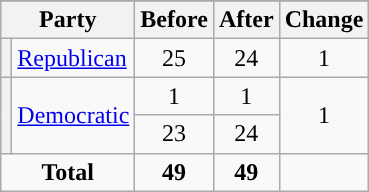<table class="wikitable" style="text-align:center;">
<tr>
</tr>
<tr>
<th colspan=2>Party</th>
<th>Before</th>
<th>After</th>
<th>Change</th>
</tr>
<tr>
<th style="background-color:"></th>
<td style="text-align:left;"><a href='#'>Republican</a></td>
<td>25</td>
<td>24</td>
<td> 1</td>
</tr>
<tr>
<th rowspan=2 style="background-color:"></th>
<td rowspan=2 style="text-align:left;"><a href='#'>Democratic</a></td>
<td>1</td>
<td>1</td>
<td rowspan=2> 1</td>
</tr>
<tr>
<td>23</td>
<td>24</td>
</tr>
<tr>
<td colspan=2><strong>Total</strong></td>
<td><strong>49</strong></td>
<td><strong>49</strong></td>
<td></td>
</tr>
</table>
